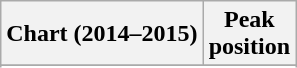<table class="wikitable sortable plainrowheaders">
<tr>
<th scope="col">Chart (2014–2015)</th>
<th scope="col">Peak<br>position</th>
</tr>
<tr>
</tr>
<tr>
</tr>
</table>
